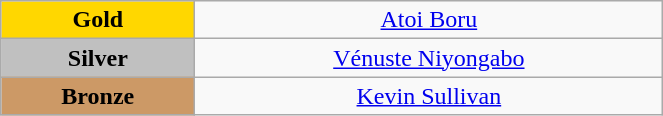<table class="wikitable" style="text-align:center; " width="35%">
<tr>
<td bgcolor="gold"><strong>Gold</strong></td>
<td><a href='#'>Atoi Boru</a><br>  <small><em></em></small></td>
</tr>
<tr>
<td bgcolor="silver"><strong>Silver</strong></td>
<td><a href='#'>Vénuste Niyongabo</a><br>  <small><em></em></small></td>
</tr>
<tr>
<td bgcolor="CC9966"><strong>Bronze</strong></td>
<td><a href='#'>Kevin Sullivan</a><br>  <small><em></em></small></td>
</tr>
</table>
